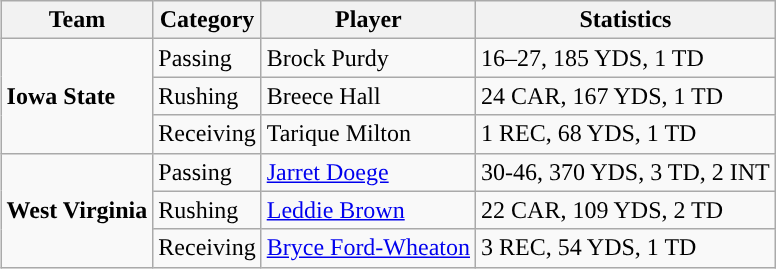<table class="wikitable" style="float: right;">
<tr>
<th>Team</th>
<th>Category</th>
<th>Player</th>
<th>Statistics</th>
</tr>
<tr>
<td rowspan=3><strong>Iowa State</strong></td>
<td>Passing</td>
<td>Brock Purdy</td>
<td>16–27, 185 YDS, 1 TD</td>
</tr>
<tr>
<td>Rushing</td>
<td>Breece Hall</td>
<td>24 CAR, 167 YDS, 1 TD</td>
</tr>
<tr>
<td>Receiving</td>
<td>Tarique Milton</td>
<td>1 REC, 68 YDS, 1 TD</td>
</tr>
<tr>
<td rowspan=3><strong>West Virginia</strong></td>
<td>Passing</td>
<td><a href='#'>Jarret Doege</a></td>
<td>30-46, 370 YDS, 3 TD, 2 INT</td>
</tr>
<tr>
<td>Rushing</td>
<td><a href='#'>Leddie Brown</a></td>
<td>22 CAR, 109 YDS, 2 TD</td>
</tr>
<tr>
<td>Receiving</td>
<td><a href='#'>Bryce Ford-Wheaton</a></td>
<td>3 REC, 54 YDS, 1 TD</td>
</tr>
</table>
